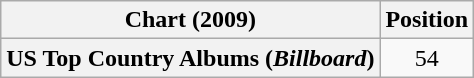<table class="wikitable plainrowheaders" style="text-align:center">
<tr>
<th scope="col">Chart (2009)</th>
<th scope="col">Position</th>
</tr>
<tr>
<th scope="row">US Top Country Albums (<em>Billboard</em>)</th>
<td>54</td>
</tr>
</table>
